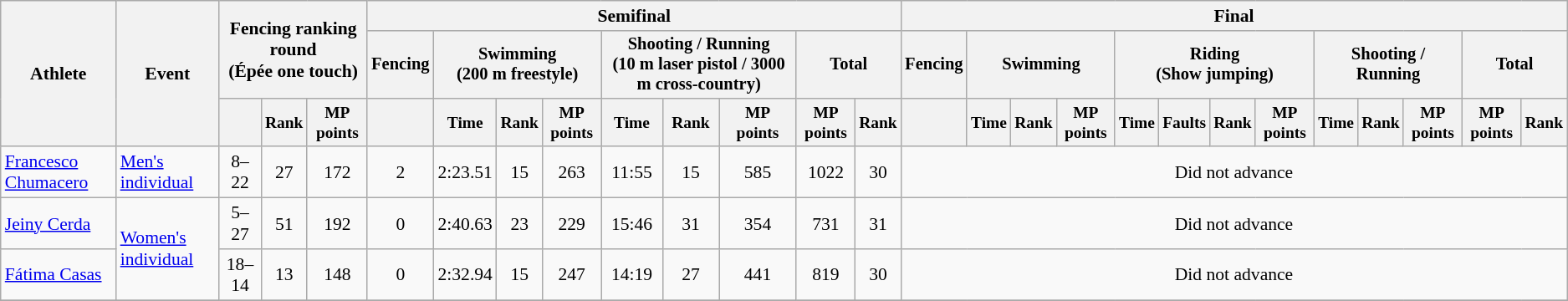<table class=wikitable style=font-size:90%;text-align:center>
<tr>
<th rowspan=3>Athlete</th>
<th rowspan=3>Event</th>
<th colspan=3 rowspan=2>Fencing ranking round<br><span>(Épée one touch)</span></th>
<th colspan=9>Semifinal</th>
<th colspan=13>Final</th>
</tr>
<tr style=font-size:95%>
<th>Fencing</th>
<th colspan=3>Swimming<br><span>(200 m freestyle)</span></th>
<th colspan=3>Shooting / Running<br><span>(10 m laser pistol / 3000 m cross-country)</span></th>
<th colspan=2>Total</th>
<th>Fencing</th>
<th colspan=3>Swimming</th>
<th colspan=4>Riding<br><span>(Show jumping)</span></th>
<th colspan=3>Shooting / Running</th>
<th colspan=2>Total</th>
</tr>
<tr style=font-size:90%>
<th></th>
<th>Rank</th>
<th>MP points</th>
<th></th>
<th>Time</th>
<th>Rank</th>
<th>MP points</th>
<th>Time</th>
<th>Rank</th>
<th>MP points</th>
<th>MP points</th>
<th>Rank</th>
<th></th>
<th>Time</th>
<th>Rank</th>
<th>MP points</th>
<th>Time</th>
<th>Faults</th>
<th>Rank</th>
<th>MP points</th>
<th>Time</th>
<th>Rank</th>
<th>MP points</th>
<th>MP points</th>
<th>Rank</th>
</tr>
<tr>
<td align=left><a href='#'>Francesco Chumacero</a></td>
<td align=left><a href='#'>Men's individual</a></td>
<td>8–22</td>
<td>27</td>
<td>172</td>
<td>2</td>
<td>2:23.51</td>
<td>15</td>
<td>263</td>
<td>11:55</td>
<td>15</td>
<td>585</td>
<td>1022</td>
<td>30</td>
<td colspan="13">Did not advance</td>
</tr>
<tr>
<td align=left><a href='#'>Jeiny Cerda</a></td>
<td align=left rowspan=2><a href='#'>Women's individual</a></td>
<td>5–27</td>
<td>51</td>
<td>192</td>
<td>0</td>
<td>2:40.63</td>
<td>23</td>
<td>229</td>
<td>15:46</td>
<td>31</td>
<td>354</td>
<td>731</td>
<td>31</td>
<td colspan="13">Did not advance</td>
</tr>
<tr>
<td align=left><a href='#'>Fátima Casas</a></td>
<td>18–14</td>
<td>13</td>
<td>148</td>
<td>0</td>
<td>2:32.94</td>
<td>15</td>
<td>247</td>
<td>14:19</td>
<td>27</td>
<td>441</td>
<td>819</td>
<td>30</td>
<td colspan="13">Did not advance</td>
</tr>
<tr>
</tr>
</table>
